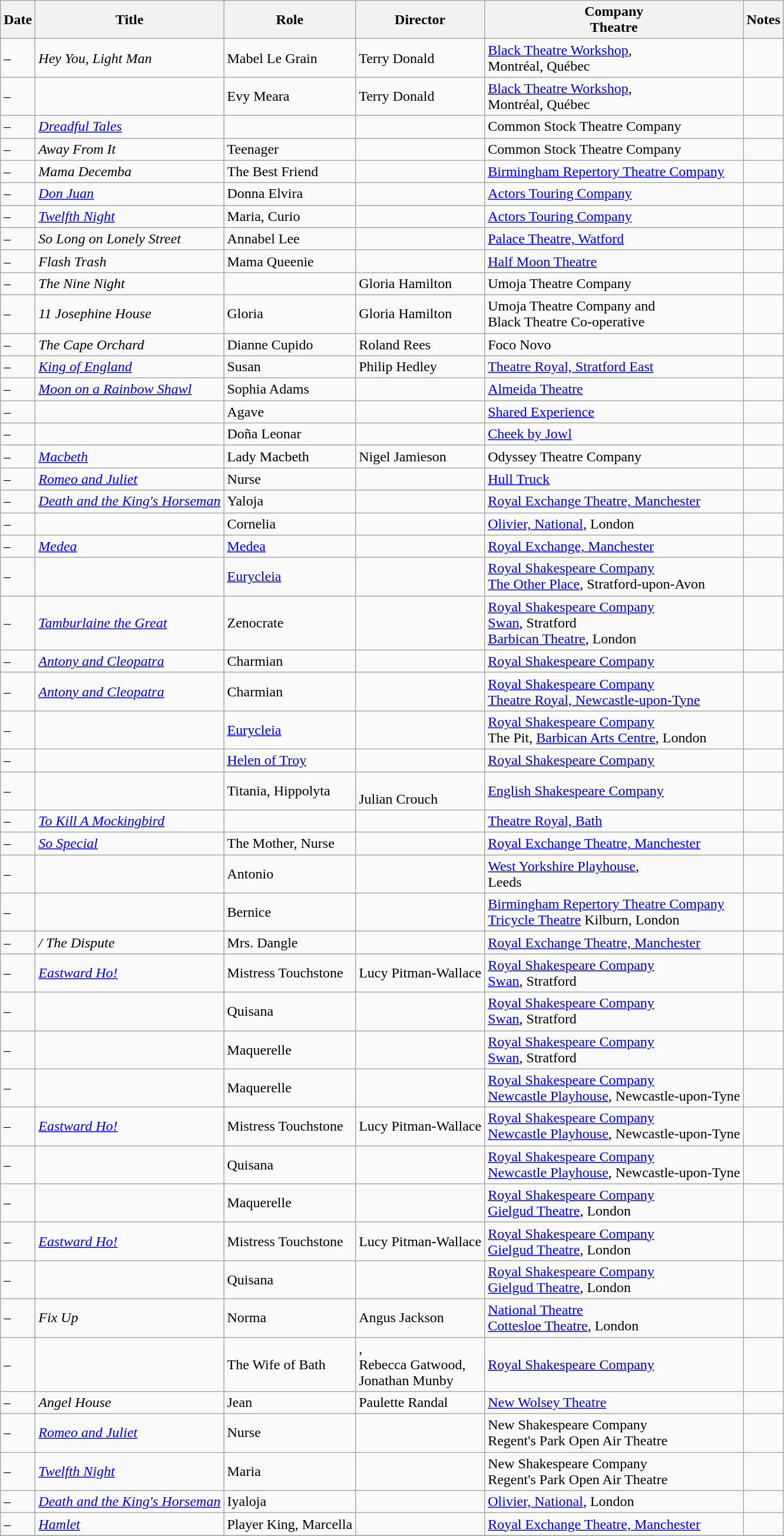<table class="wikitable sortable">
<tr>
<th>Date</th>
<th>Title</th>
<th>Role</th>
<th>Director</th>
<th>Company<br>Theatre</th>
<th class="unsortable">Notes</th>
</tr>
<tr id="Hey You, Light Man">
<td> – </td>
<td><em>Hey You, Light Man</em></td>
<td>Mabel Le Grain</td>
<td>Terry Donald</td>
<td><a href='#'>Black Theatre Workshop</a>,<br>Montréal, Québec</td>
<td> </td>
</tr>
<tr id="The Gingerbread Lady">
<td> – </td>
<td><em></em></td>
<td>Evy Meara</td>
<td>Terry Donald</td>
<td><a href='#'>Black Theatre Workshop</a>,<br>Montréal, Québec</td>
<td> </td>
</tr>
<tr id="Dreadful Tales">
<td> – </td>
<td><em><a href='#'>Dreadful Tales</a></em></td>
<td></td>
<td></td>
<td>Common Stock Theatre Company</td>
<td></td>
</tr>
<tr id="Away From It">
<td> – </td>
<td><em>Away From It</em></td>
<td>Teenager</td>
<td></td>
<td>Common Stock Theatre Company</td>
<td></td>
</tr>
<tr id="Mama Decemba">
<td> – </td>
<td><em>Mama Decemba</em></td>
<td>The Best Friend</td>
<td></td>
<td><a href='#'>Birmingham Repertory Theatre Company</a></td>
<td></td>
</tr>
<tr id="Don Juan">
<td> – </td>
<td><em><a href='#'>Don Juan</a></em></td>
<td>Donna Elvira</td>
<td></td>
<td><a href='#'>Actors Touring Company</a></td>
<td></td>
</tr>
<tr id="Twelfth Night">
<td> – </td>
<td><em><a href='#'>Twelfth Night</a></em></td>
<td>Maria, Curio</td>
<td></td>
<td><a href='#'>Actors Touring Company</a></td>
<td> </td>
</tr>
<tr id="So Long on Lonely Street">
<td> – </td>
<td><em>So Long on Lonely Street</em></td>
<td>Annabel Lee</td>
<td></td>
<td><a href='#'>Palace Theatre, Watford</a></td>
<td></td>
</tr>
<tr id="Flash Trash">
<td> – </td>
<td><em>Flash Trash</em></td>
<td>Mama Queenie</td>
<td></td>
<td><a href='#'>Half Moon Theatre</a></td>
<td> </td>
</tr>
<tr id="The Nine Night">
<td> – </td>
<td><em>The Nine Night</em></td>
<td></td>
<td>Gloria Hamilton</td>
<td>Umoja Theatre Company</td>
<td> </td>
</tr>
<tr id="11 Josephine House">
<td> – </td>
<td><em>11 Josephine House</em></td>
<td>Gloria</td>
<td>Gloria Hamilton</td>
<td>Umoja Theatre Company and<br>Black Theatre Co-operative</td>
<td>   </td>
</tr>
<tr id="The Cape Orchard">
<td> – </td>
<td><em>The Cape Orchard</em></td>
<td>Dianne Cupido</td>
<td>Roland Rees</td>
<td>Foco Novo</td>
<td>  </td>
</tr>
<tr id="King of England">
<td> – </td>
<td><em><a href='#'>King of England</a></em></td>
<td>Susan</td>
<td>Philip Hedley</td>
<td><a href='#'>Theatre Royal, Stratford East</a></td>
<td> </td>
</tr>
<tr id="Moon on a Rainbow Shawl">
<td> – </td>
<td><em><a href='#'>Moon on a Rainbow Shawl</a></em></td>
<td>Sophia Adams</td>
<td></td>
<td><a href='#'>Almeida Theatre</a></td>
<td></td>
</tr>
<tr id="The Bacchae">
<td> – </td>
<td><em></em></td>
<td>Agave</td>
<td></td>
<td><a href='#'>Shared Experience</a></td>
<td></td>
</tr>
<tr id="The Doctor of Honour">
<td> – </td>
<td><em></em></td>
<td>Doña Leonar</td>
<td></td>
<td><a href='#'>Cheek by Jowl</a></td>
<td> </td>
</tr>
<tr id="Macbeth">
<td> – </td>
<td><em><a href='#'>Macbeth</a></em></td>
<td>Lady Macbeth</td>
<td>Nigel Jamieson</td>
<td>Odyssey Theatre Company</td>
<td></td>
</tr>
<tr id="Romeo and Juliet">
<td> – </td>
<td><em><a href='#'>Romeo and Juliet</a></em></td>
<td>Nurse</td>
<td></td>
<td><a href='#'>Hull Truck</a></td>
<td> </td>
</tr>
<tr id="Death and the King's Horseman">
<td> – </td>
<td><em><a href='#'>Death and the King's Horseman</a></em></td>
<td>Yaloja</td>
<td></td>
<td><a href='#'>Royal Exchange Theatre, Manchester</a></td>
<td></td>
</tr>
<tr id="The White Devil">
<td> – </td>
<td><em></em></td>
<td>Cornelia</td>
<td></td>
<td><a href='#'>Olivier, National</a>, London</td>
<td></td>
</tr>
<tr id="Medea">
<td> – </td>
<td><em><a href='#'>Medea</a></em></td>
<td><a href='#'>Medea</a></td>
<td></td>
<td><a href='#'>Royal Exchange, Manchester</a></td>
<td> </td>
</tr>
<tr id="The Odyssey">
<td> – </td>
<td><em></em></td>
<td><a href='#'>Eurycleia</a></td>
<td></td>
<td><a href='#'>Royal Shakespeare Company</a><br><a href='#'>The Other Place</a>, Stratford-upon-Avon</td>
<td> </td>
</tr>
<tr id="Tamburlaine the Great">
<td> – </td>
<td><em><a href='#'>Tamburlaine the Great</a></em></td>
<td>Zenocrate</td>
<td></td>
<td><a href='#'>Royal Shakespeare Company</a><br><a href='#'>Swan</a>, Stratford<br><a href='#'>Barbican Theatre</a>, London</td>
<td>  </td>
</tr>
<tr id="Antony and Cleopatra">
<td> – </td>
<td><em><a href='#'>Antony and Cleopatra</a></em></td>
<td>Charmian</td>
<td></td>
<td><a href='#'>Royal Shakespeare Company</a></td>
<td></td>
</tr>
<tr id="Antony and Cleopatra (Newcastle)">
<td> – </td>
<td><em><a href='#'>Antony and Cleopatra</a></em></td>
<td>Charmian</td>
<td></td>
<td><a href='#'>Royal Shakespeare Company</a><br><a href='#'>Theatre Royal, Newcastle-upon-Tyne</a></td>
<td></td>
</tr>
<tr id="The Odyssey (London)">
<td> – </td>
<td><em></em></td>
<td><a href='#'>Eurycleia</a></td>
<td></td>
<td><a href='#'>Royal Shakespeare Company</a><br>The Pit, <a href='#'>Barbican Arts Centre</a>, London</td>
<td> </td>
</tr>
<tr id="The Odyssey ()">
<td> – </td>
<td><em></em></td>
<td><a href='#'>Helen of Troy</a></td>
<td></td>
<td><a href='#'>Royal Shakespeare Company</a></td>
<td></td>
</tr>
<tr id="A Midsummer Night's Dream">
<td> – </td>
<td><em></em></td>
<td>Titania, Hippolyta</td>
<td><br>Julian Crouch</td>
<td><a href='#'>English Shakespeare Company</a></td>
<td></td>
</tr>
<tr id="To Kill A Mockingbird">
<td> – </td>
<td><em><a href='#'>To Kill A Mockingbird</a></em></td>
<td></td>
<td></td>
<td><a href='#'>Theatre Royal, Bath</a></td>
<td></td>
</tr>
<tr id="So Special">
<td> – </td>
<td><em><a href='#'>So Special</a></em></td>
<td>The Mother, Nurse</td>
<td></td>
<td><a href='#'>Royal Exchange Theatre, Manchester</a></td>
<td></td>
</tr>
<tr id="The Tempest">
<td> – </td>
<td><em></em></td>
<td>Antonio</td>
<td></td>
<td><a href='#'>West Yorkshire Playhouse</a>,<br>Leeds</td>
<td>  </td>
</tr>
<tr id="The Gift">
<td> – </td>
<td><em></em></td>
<td>Bernice</td>
<td></td>
<td><a href='#'>Birmingham Repertory Theatre Company</a><br><a href='#'>Tricycle Theatre</a> Kilburn, London</td>
<td>  </td>
</tr>
<tr id="The Critic">
<td> – </td>
<td><em> / The Dispute</em></td>
<td>Mrs. Dangle</td>
<td></td>
<td><a href='#'>Royal Exchange Theatre, Manchester</a></td>
<td></td>
</tr>
<tr id="Eastward Ho!">
<td> – </td>
<td><em><a href='#'>Eastward Ho!</a></em></td>
<td>Mistress Touchstone</td>
<td>Lucy Pitman-Wallace</td>
<td><a href='#'>Royal Shakespeare Company</a><br><a href='#'>Swan</a>, Stratford</td>
<td> </td>
</tr>
<tr id="The Island Princess">
<td> – </td>
<td><em></em></td>
<td>Quisana</td>
<td></td>
<td><a href='#'>Royal Shakespeare Company</a><br><a href='#'>Swan</a>, Stratford</td>
<td> </td>
</tr>
<tr id="The Malcontent">
<td> – </td>
<td><em></em></td>
<td>Maquerelle</td>
<td></td>
<td><a href='#'>Royal Shakespeare Company</a><br><a href='#'>Swan</a>, Stratford</td>
<td>  </td>
</tr>
<tr id="The Malcontent (Newcastle)">
<td> – </td>
<td><em></em></td>
<td>Maquerelle</td>
<td></td>
<td><a href='#'>Royal Shakespeare Company</a><br><a href='#'>Newcastle Playhouse</a>, Newcastle-upon-Tyne</td>
<td></td>
</tr>
<tr id="Eastward Ho! (Newcastle)">
<td> – </td>
<td><em><a href='#'>Eastward Ho!</a></em></td>
<td>Mistress Touchstone</td>
<td>Lucy Pitman-Wallace</td>
<td><a href='#'>Royal Shakespeare Company</a><br><a href='#'>Newcastle Playhouse</a>, Newcastle-upon-Tyne</td>
<td></td>
</tr>
<tr id="The Island Princess (Newcastle)">
<td> – </td>
<td><em></em></td>
<td>Quisana</td>
<td></td>
<td><a href='#'>Royal Shakespeare Company</a><br><a href='#'>Newcastle Playhouse</a>, Newcastle-upon-Tyne</td>
<td></td>
</tr>
<tr id="The Malcontent (London)">
<td> – </td>
<td><em></em></td>
<td>Maquerelle</td>
<td></td>
<td><a href='#'>Royal Shakespeare Company</a><br><a href='#'>Gielgud Theatre</a>, London</td>
<td> </td>
</tr>
<tr id="Eastward Ho! (London)">
<td> – </td>
<td><em><a href='#'>Eastward Ho!</a></em></td>
<td>Mistress Touchstone</td>
<td>Lucy Pitman-Wallace</td>
<td><a href='#'>Royal Shakespeare Company</a><br><a href='#'>Gielgud Theatre</a>, London</td>
<td> </td>
</tr>
<tr id="The Island Princess (London)">
<td> – </td>
<td><em></em></td>
<td>Quisana</td>
<td></td>
<td><a href='#'>Royal Shakespeare Company</a><br><a href='#'>Gielgud Theatre</a>, London</td>
<td> </td>
</tr>
<tr id="Fix Up">
<td> – </td>
<td><em>Fix Up</em></td>
<td>Norma</td>
<td>Angus Jackson</td>
<td><a href='#'>National Theatre</a><br><a href='#'>Cottesloe Theatre</a>, London</td>
<td>   </td>
</tr>
<tr id="The Canterbury Tales">
<td> – </td>
<td><em></em></td>
<td>The Wife of Bath</td>
<td>,<br> Rebecca Gatwood,<br> Jonathan Munby</td>
<td><a href='#'>Royal Shakespeare Company</a></td>
<td>    </td>
</tr>
<tr id="Angel House">
<td> – </td>
<td><em>Angel House</em></td>
<td>Jean</td>
<td>Paulette Randal</td>
<td><a href='#'>New Wolsey Theatre</a></td>
<td>  </td>
</tr>
<tr id="Romeo and Juliet">
<td> – </td>
<td><em><a href='#'>Romeo and Juliet</a></em></td>
<td>Nurse</td>
<td></td>
<td>New Shakespeare Company<br>Regent's Park Open Air Theatre</td>
<td>   </td>
</tr>
<tr id="Twelfth Night">
<td> – </td>
<td><em><a href='#'>Twelfth Night</a></em></td>
<td>Maria</td>
<td></td>
<td>New Shakespeare Company<br>Regent's Park Open Air Theatre</td>
<td>  </td>
</tr>
<tr id="Death and the King's Horseman">
<td> – </td>
<td><em><a href='#'>Death and the King's Horseman</a></em></td>
<td>Iyaloja</td>
<td></td>
<td><a href='#'>Olivier, National</a>, London</td>
<td>   </td>
</tr>
<tr id="Hamlet">
<td> – </td>
<td><em><a href='#'>Hamlet</a></em></td>
<td>Player King, Marcella</td>
<td></td>
<td><a href='#'>Royal Exchange Theatre, Manchester</a></td>
<td>     </td>
</tr>
<tr>
</tr>
</table>
